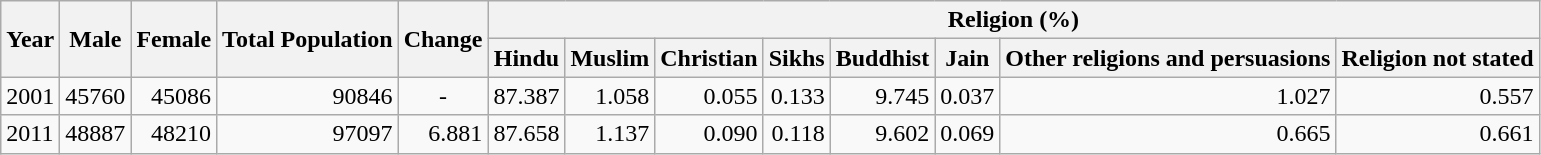<table class="wikitable">
<tr>
<th rowspan="2">Year</th>
<th rowspan="2">Male</th>
<th rowspan="2">Female</th>
<th rowspan="2">Total Population</th>
<th rowspan="2">Change</th>
<th colspan="8">Religion (%)</th>
</tr>
<tr>
<th>Hindu</th>
<th>Muslim</th>
<th>Christian</th>
<th>Sikhs</th>
<th>Buddhist</th>
<th>Jain</th>
<th>Other religions and persuasions</th>
<th>Religion not stated</th>
</tr>
<tr>
<td>2001</td>
<td style="text-align:right;">45760</td>
<td style="text-align:right;">45086</td>
<td style="text-align:right;">90846</td>
<td style="text-align:center;">-</td>
<td style="text-align:right;">87.387</td>
<td style="text-align:right;">1.058</td>
<td style="text-align:right;">0.055</td>
<td style="text-align:right;">0.133</td>
<td style="text-align:right;">9.745</td>
<td style="text-align:right;">0.037</td>
<td style="text-align:right;">1.027</td>
<td style="text-align:right;">0.557</td>
</tr>
<tr>
<td>2011</td>
<td style="text-align:right;">48887</td>
<td style="text-align:right;">48210</td>
<td style="text-align:right;">97097</td>
<td style="text-align:right;">6.881</td>
<td style="text-align:right;">87.658</td>
<td style="text-align:right;">1.137</td>
<td style="text-align:right;">0.090</td>
<td style="text-align:right;">0.118</td>
<td style="text-align:right;">9.602</td>
<td style="text-align:right;">0.069</td>
<td style="text-align:right;">0.665</td>
<td style="text-align:right;">0.661</td>
</tr>
</table>
